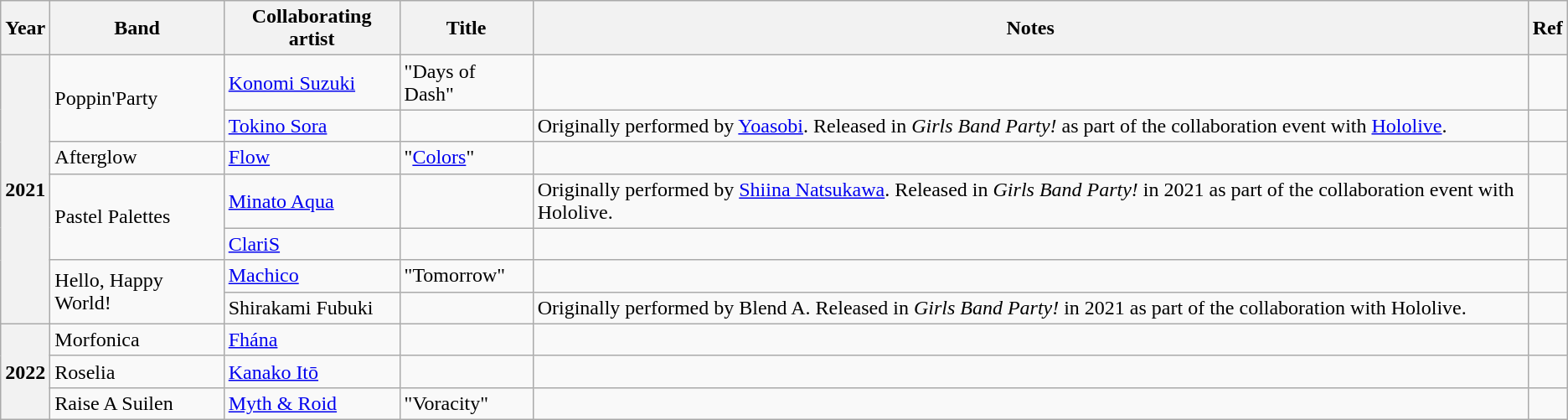<table class="wikitable" text-align: center>
<tr>
<th>Year</th>
<th>Band</th>
<th>Collaborating artist</th>
<th>Title</th>
<th>Notes</th>
<th>Ref</th>
</tr>
<tr>
<th rowspan=7>2021</th>
<td rowspan=2>Poppin'Party</td>
<td><a href='#'>Konomi Suzuki</a></td>
<td>"Days of Dash"</td>
<td></td>
<td></td>
</tr>
<tr>
<td><a href='#'>Tokino Sora</a></td>
<td></td>
<td>Originally performed by <a href='#'>Yoasobi</a>. Released in <em>Girls Band Party!</em> as part of the collaboration event with <a href='#'>Hololive</a>.</td>
<td></td>
</tr>
<tr>
<td>Afterglow</td>
<td><a href='#'>Flow</a></td>
<td>"<a href='#'>Colors</a>"</td>
<td></td>
<td></td>
</tr>
<tr>
<td rowspan=2>Pastel Palettes</td>
<td><a href='#'>Minato Aqua</a></td>
<td></td>
<td>Originally performed by <a href='#'>Shiina Natsukawa</a>. Released in <em>Girls Band Party!</em> in 2021 as part of the collaboration event with Hololive.</td>
<td></td>
</tr>
<tr>
<td><a href='#'>ClariS</a></td>
<td></td>
<td></td>
<td></td>
</tr>
<tr>
<td rowspan=2>Hello, Happy World!</td>
<td><a href='#'>Machico</a></td>
<td>"Tomorrow"</td>
<td></td>
<td></td>
</tr>
<tr>
<td>Shirakami Fubuki</td>
<td></td>
<td>Originally performed by Blend A. Released in <em>Girls Band Party!</em> in 2021 as part of the collaboration with Hololive.</td>
<td></td>
</tr>
<tr>
<th rowspan=3>2022</th>
<td>Morfonica</td>
<td><a href='#'>Fhána</a></td>
<td></td>
<td></td>
<td></td>
</tr>
<tr>
<td>Roselia</td>
<td><a href='#'>Kanako Itō</a></td>
<td></td>
<td></td>
<td></td>
</tr>
<tr>
<td>Raise A Suilen</td>
<td><a href='#'>Myth & Roid</a></td>
<td>"Voracity"</td>
<td></td>
<td></td>
</tr>
</table>
